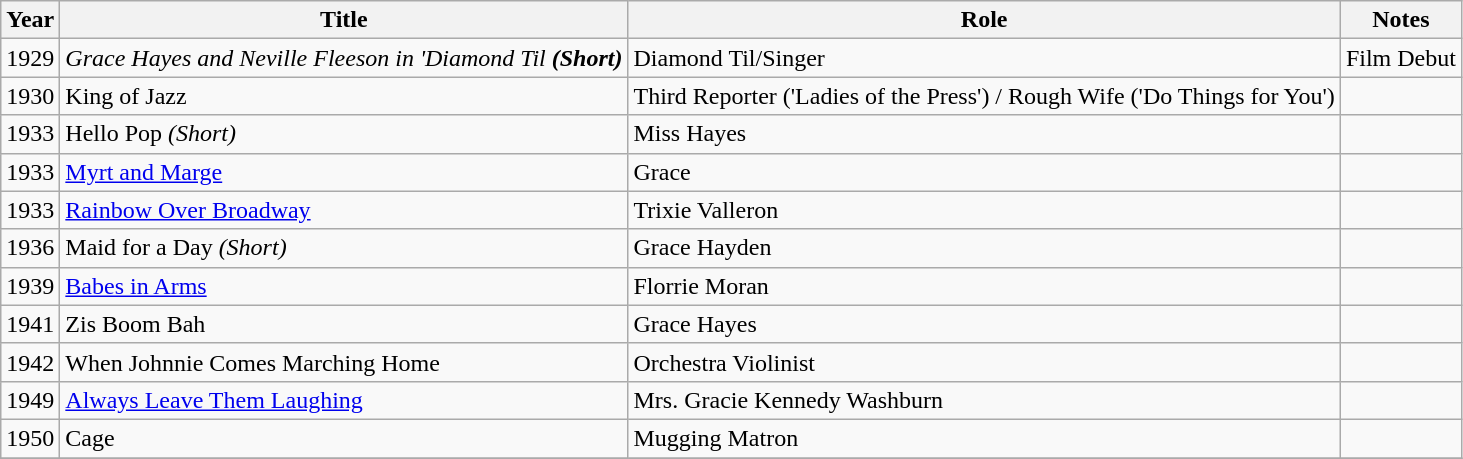<table class="wikitable sortable">
<tr>
<th>Year</th>
<th>Title</th>
<th>Role</th>
<th>Notes</th>
</tr>
<tr>
<td>1929</td>
<td><em>Grace Hayes and Neville Fleeson in 'Diamond Til<strong> (Short)</td>
<td>Diamond Til/Singer</td>
<td>Film Debut</td>
</tr>
<tr>
<td>1930</td>
<td></em>King of Jazz<em></td>
<td>Third Reporter ('Ladies of the Press') / Rough Wife ('Do Things for You')</td>
<td></td>
</tr>
<tr>
<td>1933</td>
<td></em>Hello Pop<em> (Short)</td>
<td>Miss Hayes</td>
<td></td>
</tr>
<tr>
<td>1933</td>
<td></em><a href='#'>Myrt and Marge</a><em></td>
<td>Grace</td>
<td></td>
</tr>
<tr>
<td>1933</td>
<td></em><a href='#'>Rainbow Over Broadway</a><em></td>
<td>Trixie Valleron</td>
<td></td>
</tr>
<tr>
<td>1936</td>
<td></em>Maid for a Day<em> (Short)</td>
<td>Grace Hayden</td>
<td></td>
</tr>
<tr>
<td>1939</td>
<td></em><a href='#'>Babes in Arms</a><em></td>
<td>Florrie Moran</td>
<td></td>
</tr>
<tr>
<td>1941</td>
<td></em>Zis Boom Bah<em></td>
<td>Grace Hayes</td>
<td></td>
</tr>
<tr>
<td>1942</td>
<td></em>When Johnnie Comes Marching Home<em></td>
<td>Orchestra Violinist</td>
<td></td>
</tr>
<tr>
<td>1949</td>
<td></em><a href='#'>Always Leave Them Laughing</a><em></td>
<td>Mrs. Gracie Kennedy Washburn</td>
<td></td>
</tr>
<tr>
<td>1950</td>
<td></em>Cage<em></td>
<td>Mugging Matron</td>
<td></td>
</tr>
<tr>
</tr>
</table>
